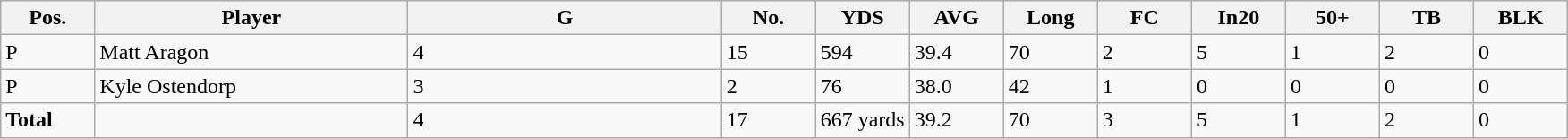<table class="wikitable sortable">
<tr>
<th bgcolor="#DDDDFF" width="6%">Pos.</th>
<th bgcolor="#DDDDFF" width="20%">Player</th>
<th bgcolor="#DDDDFF" width="20%">G</th>
<th bgcolor="#DDDDFF" width="6%">No.</th>
<th bgcolor="#DDDDFF" width="6%">YDS</th>
<th bgcolor="#DDDDFF" width="6%">AVG</th>
<th bgcolor="#DDDDFF" width="6%">Long</th>
<th bgcolor="#DDDDFF" width="6%">FC</th>
<th bgcolor="#DDDDFF" width="6%">In20</th>
<th bgcolor="#DDDDFF" width="6%">50+</th>
<th bgcolor="#DDDDFF" width="6%">TB</th>
<th bgcolor="#DDDDFF" width="6%">BLK</th>
</tr>
<tr>
<td>P</td>
<td>Matt Aragon</td>
<td>4</td>
<td>15</td>
<td>594</td>
<td>39.4</td>
<td>70</td>
<td>2</td>
<td>5</td>
<td>1</td>
<td>2</td>
<td>0</td>
</tr>
<tr>
<td>P</td>
<td>Kyle Ostendorp</td>
<td>3</td>
<td>2</td>
<td>76</td>
<td>38.0</td>
<td>42</td>
<td>1</td>
<td>0</td>
<td>0</td>
<td>0</td>
<td>0</td>
</tr>
<tr>
<td><strong>Total</strong></td>
<td></td>
<td>4</td>
<td>17</td>
<td>667 yards</td>
<td>39.2</td>
<td>70</td>
<td>3</td>
<td>5</td>
<td>1</td>
<td>2</td>
<td>0</td>
</tr>
</table>
